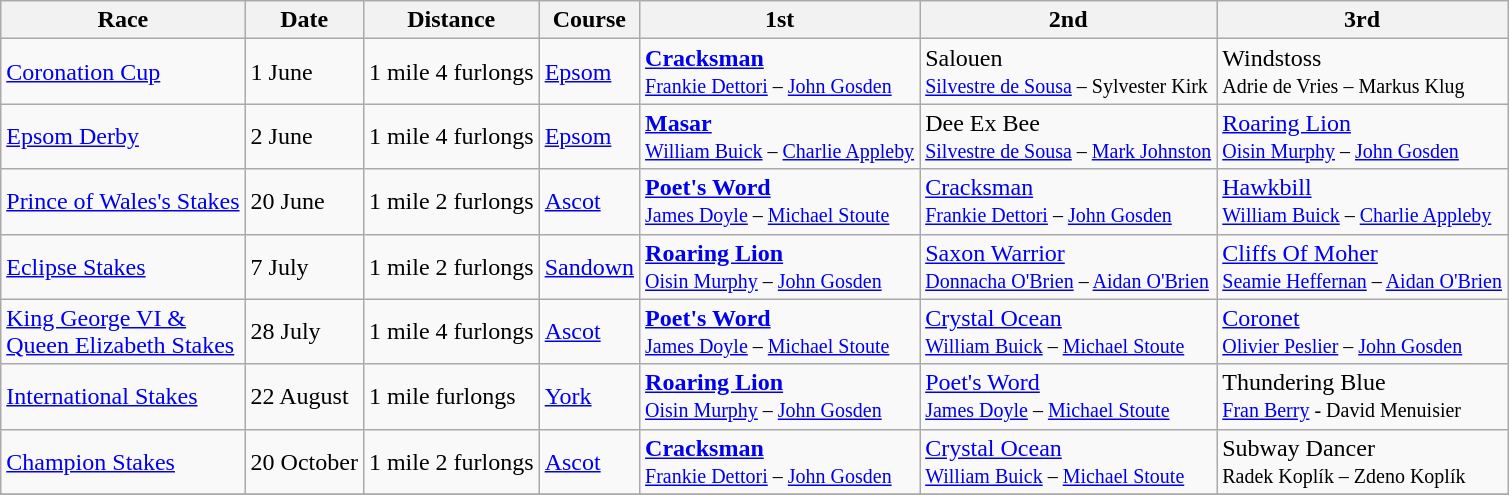<table class="wikitable sortable">
<tr>
<th>Race</th>
<th>Date</th>
<th>Distance</th>
<th>Course</th>
<th>1st</th>
<th>2nd</th>
<th>3rd</th>
</tr>
<tr>
<td><a href='#'>Coronation Cup</a></td>
<td>1 June</td>
<td>1 mile 4 furlongs</td>
<td><a href='#'>Epsom</a></td>
<td><strong><a href='#'>Cracksman</a></strong><br><small><a href='#'>Frankie Dettori</a> – <a href='#'>John Gosden</a></small></td>
<td>Salouen<br><small><a href='#'>Silvestre de Sousa</a> – Sylvester Kirk</small></td>
<td>Windstoss<br><small>Adrie de Vries – Markus Klug</small></td>
</tr>
<tr>
<td><a href='#'>Epsom Derby</a></td>
<td>2 June</td>
<td>1 mile 4 furlongs</td>
<td><a href='#'>Epsom</a></td>
<td><strong><a href='#'>Masar</a></strong><br><small><a href='#'>William Buick</a> – <a href='#'>Charlie Appleby</a></small></td>
<td>Dee Ex Bee<br><small><a href='#'>Silvestre de Sousa</a> – <a href='#'>Mark Johnston</a></small></td>
<td><a href='#'>Roaring Lion</a><br><small><a href='#'>Oisin Murphy</a> – <a href='#'>John Gosden</a></small></td>
</tr>
<tr>
<td><a href='#'>Prince of Wales's Stakes</a></td>
<td>20 June</td>
<td>1 mile 2 furlongs</td>
<td><a href='#'>Ascot</a></td>
<td><strong><a href='#'>Poet's Word</a></strong><br><small><a href='#'>James Doyle</a> – <a href='#'>Michael Stoute</a></small></td>
<td><a href='#'>Cracksman</a><br><small><a href='#'>Frankie Dettori</a> – <a href='#'>John Gosden</a></small></td>
<td><a href='#'>Hawkbill</a><br><small><a href='#'>William Buick</a> – <a href='#'>Charlie Appleby</a></small></td>
</tr>
<tr>
<td><a href='#'>Eclipse Stakes</a></td>
<td>7 July</td>
<td>1 mile 2 furlongs</td>
<td><a href='#'>Sandown</a></td>
<td><strong><a href='#'>Roaring Lion</a></strong><br><small><a href='#'>Oisin Murphy</a> – <a href='#'>John Gosden</a></small></td>
<td><a href='#'>Saxon Warrior</a><br><small><a href='#'>Donnacha O'Brien</a> – <a href='#'>Aidan O'Brien</a></small></td>
<td><a href='#'>Cliffs Of Moher</a><br><small><a href='#'>Seamie Heffernan</a> – <a href='#'>Aidan O'Brien</a></small></td>
</tr>
<tr>
<td><a href='#'>King George VI &<br>Queen Elizabeth Stakes</a></td>
<td>28 July</td>
<td>1 mile 4 furlongs</td>
<td><a href='#'>Ascot</a></td>
<td><strong><a href='#'>Poet's Word</a></strong><br><small><a href='#'>James Doyle</a> – <a href='#'>Michael Stoute</a></small></td>
<td><a href='#'>Crystal Ocean</a><br><small><a href='#'>William Buick</a> – <a href='#'>Michael Stoute</a></small></td>
<td><a href='#'>Coronet</a><br><small><a href='#'>Olivier Peslier</a> – <a href='#'>John Gosden</a></small></td>
</tr>
<tr>
<td><a href='#'>International Stakes</a></td>
<td>22 August</td>
<td>1 mile  furlongs</td>
<td><a href='#'>York</a></td>
<td><strong><a href='#'>Roaring Lion</a></strong><br><small><a href='#'>Oisin Murphy</a> – <a href='#'>John Gosden</a></small></td>
<td><a href='#'>Poet's Word</a><br><small><a href='#'>James Doyle</a> – <a href='#'>Michael Stoute</a></small></td>
<td>Thundering Blue<br><small><a href='#'>Fran Berry</a> - David Menuisier</small></td>
</tr>
<tr>
<td><a href='#'>Champion Stakes</a></td>
<td>20 October</td>
<td>1 mile 2 furlongs</td>
<td><a href='#'>Ascot</a></td>
<td><strong><a href='#'>Cracksman</a></strong><br><small><a href='#'>Frankie Dettori</a> – <a href='#'>John Gosden</a></small></td>
<td><a href='#'>Crystal Ocean</a><br><small><a href='#'>William Buick</a> – <a href='#'>Michael Stoute</a></small></td>
<td>Subway Dancer<br><small>Radek Koplík – Zdeno Koplík</small></td>
</tr>
<tr>
</tr>
</table>
